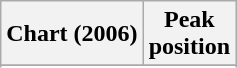<table class="wikitable sortable plainrowheaders">
<tr>
<th scope="col">Chart (2006)</th>
<th scope="col">Peak<br>position</th>
</tr>
<tr>
</tr>
<tr>
</tr>
</table>
